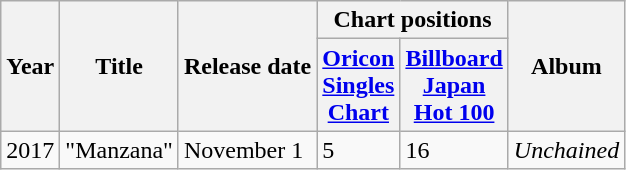<table class="wikitable">
<tr>
<th rowspan="2">Year</th>
<th rowspan="2">Title</th>
<th rowspan="2">Release date</th>
<th colspan="2">Chart positions</th>
<th rowspan="2">Album</th>
</tr>
<tr>
<th><a href='#'>Oricon<br>Singles<br>Chart</a></th>
<th><a href='#'>Billboard<br>Japan<br>Hot 100</a></th>
</tr>
<tr>
<td>2017</td>
<td>"Manzana"</td>
<td>November 1</td>
<td>5</td>
<td>16</td>
<td><em>Unchained</em></td>
</tr>
</table>
